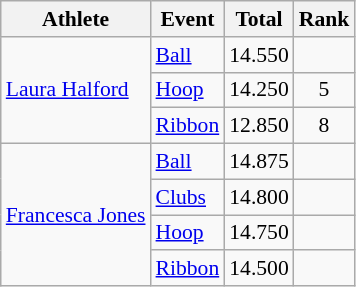<table class="wikitable" style="font-size:90%">
<tr>
<th>Athlete</th>
<th>Event</th>
<th>Total</th>
<th>Rank</th>
</tr>
<tr align=center>
<td align=left rowspan="3"><a href='#'>Laura Halford</a></td>
<td align=left><a href='#'>Ball</a></td>
<td>14.550</td>
<td></td>
</tr>
<tr align=center>
<td align=left><a href='#'>Hoop</a></td>
<td>14.250</td>
<td>5</td>
</tr>
<tr align=center>
<td align=left><a href='#'>Ribbon</a></td>
<td>12.850</td>
<td>8</td>
</tr>
<tr align=center>
<td align=left rowspan="4"><a href='#'>Francesca Jones</a></td>
<td align=left><a href='#'>Ball</a></td>
<td>14.875</td>
<td></td>
</tr>
<tr align=center>
<td align=left><a href='#'>Clubs</a></td>
<td>14.800</td>
<td></td>
</tr>
<tr align=center>
<td align=left><a href='#'>Hoop</a></td>
<td>14.750</td>
<td></td>
</tr>
<tr align=center>
<td align=left><a href='#'>Ribbon</a></td>
<td>14.500</td>
<td></td>
</tr>
</table>
